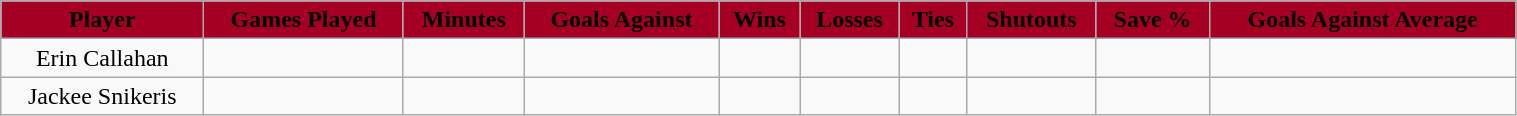<table class="wikitable" style="width:80%;">
<tr style="text-align:center; background:#a50024; color:black;">
<td><strong>Player</strong></td>
<td><strong>Games Played</strong></td>
<td><strong>Minutes</strong></td>
<td><strong>Goals Against</strong></td>
<td><strong>Wins</strong></td>
<td><strong>Losses</strong></td>
<td><strong>Ties</strong></td>
<td><strong>Shutouts</strong></td>
<td><strong>Save %</strong></td>
<td><strong>Goals Against Average</strong></td>
</tr>
<tr style="text-align:center;" bgcolor="">
<td>Erin Callahan</td>
<td></td>
<td></td>
<td></td>
<td></td>
<td></td>
<td></td>
<td></td>
<td></td>
<td></td>
</tr>
<tr style="text-align:center;" bgcolor="">
<td>Jackee Snikeris</td>
<td></td>
<td></td>
<td></td>
<td></td>
<td></td>
<td></td>
<td></td>
<td></td>
<td></td>
</tr>
</table>
